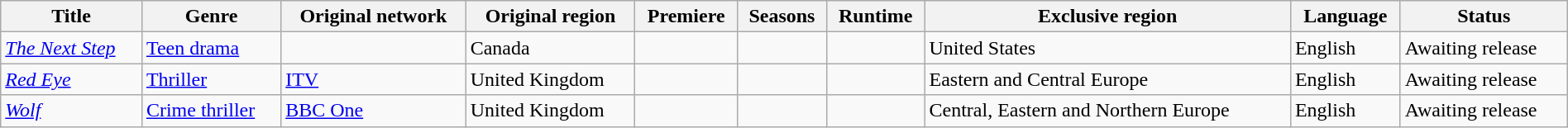<table class="wikitable sortable" style="width:100%;">
<tr>
<th>Title</th>
<th>Genre</th>
<th>Original network</th>
<th>Original region</th>
<th>Premiere</th>
<th>Seasons</th>
<th>Runtime</th>
<th>Exclusive region</th>
<th>Language</th>
<th>Status</th>
</tr>
<tr>
<td><em><a href='#'>The Next Step</a></em></td>
<td><a href='#'>Teen drama</a></td>
<td></td>
<td>Canada</td>
<td></td>
<td></td>
<td></td>
<td>United States</td>
<td>English</td>
<td>Awaiting release</td>
</tr>
<tr>
<td><em><a href='#'>Red Eye</a></em></td>
<td><a href='#'>Thriller</a></td>
<td><a href='#'>ITV</a></td>
<td>United Kingdom</td>
<td></td>
<td></td>
<td></td>
<td>Eastern and Central Europe</td>
<td>English</td>
<td>Awaiting release</td>
</tr>
<tr>
<td><em><a href='#'>Wolf</a></em></td>
<td><a href='#'>Crime thriller</a></td>
<td><a href='#'>BBC One</a></td>
<td>United Kingdom</td>
<td></td>
<td></td>
<td></td>
<td>Central, Eastern and Northern Europe</td>
<td>English</td>
<td>Awaiting release</td>
</tr>
</table>
